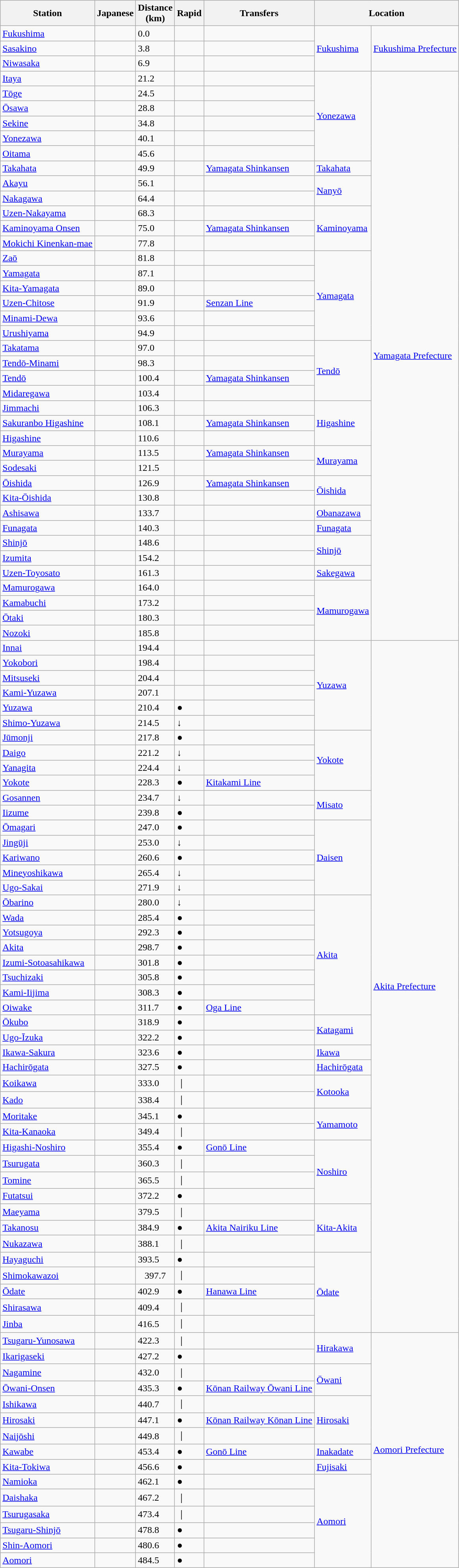<table class=wikitable>
<tr>
<th>Station</th>
<th>Japanese</th>
<th>Distance<br>(km)</th>
<th>Rapid</th>
<th>Transfers</th>
<th colspan=2>Location</th>
</tr>
<tr>
<td><a href='#'>Fukushima</a></td>
<td></td>
<td>0.0</td>
<td></td>
<td></td>
<td rowspan=3><a href='#'>Fukushima</a></td>
<td rowspan=3><a href='#'>Fukushima Prefecture</a></td>
</tr>
<tr>
<td><a href='#'>Sasakino</a></td>
<td></td>
<td>3.8</td>
<td></td>
<td></td>
</tr>
<tr>
<td><a href='#'>Niwasaka</a></td>
<td></td>
<td>6.9</td>
<td></td>
<td></td>
</tr>
<tr>
<td><a href='#'>Itaya</a></td>
<td></td>
<td>21.2</td>
<td></td>
<td></td>
<td rowspan=6><a href='#'>Yonezawa</a></td>
<td rowspan=38><a href='#'>Yamagata Prefecture</a></td>
</tr>
<tr>
<td><a href='#'>Tōge</a></td>
<td></td>
<td>24.5</td>
<td></td>
<td></td>
</tr>
<tr>
<td><a href='#'>Ōsawa</a></td>
<td></td>
<td>28.8</td>
<td></td>
<td></td>
</tr>
<tr>
<td><a href='#'>Sekine</a></td>
<td></td>
<td>34.8</td>
<td></td>
<td></td>
</tr>
<tr>
<td><a href='#'>Yonezawa</a></td>
<td></td>
<td>40.1</td>
<td></td>
<td></td>
</tr>
<tr>
<td><a href='#'>Oitama</a></td>
<td></td>
<td>45.6</td>
<td></td>
<td></td>
</tr>
<tr>
<td><a href='#'>Takahata</a></td>
<td></td>
<td>49.9</td>
<td></td>
<td> <a href='#'>Yamagata Shinkansen</a></td>
<td><a href='#'>Takahata</a></td>
</tr>
<tr>
<td><a href='#'>Akayu</a></td>
<td></td>
<td>56.1</td>
<td></td>
<td></td>
<td rowspan=2><a href='#'>Nanyō</a></td>
</tr>
<tr>
<td><a href='#'>Nakagawa</a></td>
<td></td>
<td>64.4</td>
<td></td>
<td></td>
</tr>
<tr>
<td><a href='#'>Uzen-Nakayama</a></td>
<td></td>
<td>68.3</td>
<td></td>
<td></td>
<td rowspan=3><a href='#'>Kaminoyama</a></td>
</tr>
<tr>
<td><a href='#'>Kaminoyama Onsen</a></td>
<td></td>
<td>75.0</td>
<td></td>
<td> <a href='#'>Yamagata Shinkansen</a></td>
</tr>
<tr>
<td><a href='#'>Mokichi Kinenkan-mae</a></td>
<td></td>
<td>77.8</td>
<td></td>
<td></td>
</tr>
<tr>
<td><a href='#'>Zaō</a></td>
<td></td>
<td>81.8</td>
<td></td>
<td></td>
<td rowspan=6><a href='#'>Yamagata</a></td>
</tr>
<tr>
<td><a href='#'>Yamagata</a></td>
<td></td>
<td>87.1</td>
<td></td>
<td></td>
</tr>
<tr>
<td><a href='#'>Kita-Yamagata</a></td>
<td></td>
<td>89.0</td>
<td></td>
<td></td>
</tr>
<tr>
<td><a href='#'>Uzen-Chitose</a></td>
<td></td>
<td>91.9</td>
<td></td>
<td> <a href='#'>Senzan Line</a></td>
</tr>
<tr>
<td><a href='#'>Minami-Dewa</a></td>
<td></td>
<td>93.6</td>
<td></td>
<td></td>
</tr>
<tr>
<td><a href='#'>Urushiyama</a></td>
<td></td>
<td>94.9</td>
<td></td>
<td></td>
</tr>
<tr>
<td><a href='#'>Takatama</a></td>
<td></td>
<td>97.0</td>
<td></td>
<td></td>
<td rowspan=4><a href='#'>Tendō</a></td>
</tr>
<tr>
<td><a href='#'>Tendō-Minami</a></td>
<td></td>
<td>98.3</td>
<td></td>
<td></td>
</tr>
<tr>
<td><a href='#'>Tendō</a></td>
<td></td>
<td>100.4</td>
<td></td>
<td> <a href='#'>Yamagata Shinkansen</a></td>
</tr>
<tr>
<td><a href='#'>Midaregawa</a></td>
<td></td>
<td>103.4</td>
<td></td>
<td></td>
</tr>
<tr>
<td><a href='#'>Jimmachi</a></td>
<td></td>
<td>106.3</td>
<td></td>
<td></td>
<td rowspan=3><a href='#'>Higashine</a></td>
</tr>
<tr>
<td><a href='#'>Sakuranbo Higashine</a></td>
<td></td>
<td>108.1</td>
<td></td>
<td> <a href='#'>Yamagata Shinkansen</a></td>
</tr>
<tr>
<td><a href='#'>Higashine</a></td>
<td></td>
<td>110.6</td>
<td></td>
<td></td>
</tr>
<tr>
<td><a href='#'>Murayama</a></td>
<td></td>
<td>113.5</td>
<td></td>
<td> <a href='#'>Yamagata Shinkansen</a></td>
<td rowspan=2><a href='#'>Murayama</a></td>
</tr>
<tr>
<td><a href='#'>Sodesaki</a></td>
<td></td>
<td>121.5</td>
<td></td>
<td></td>
</tr>
<tr>
<td><a href='#'>Ōishida</a></td>
<td></td>
<td>126.9</td>
<td></td>
<td> <a href='#'>Yamagata Shinkansen</a></td>
<td rowspan=2><a href='#'>Ōishida</a></td>
</tr>
<tr>
<td><a href='#'>Kita-Ōishida</a></td>
<td></td>
<td>130.8</td>
<td></td>
<td></td>
</tr>
<tr>
<td><a href='#'>Ashisawa</a></td>
<td></td>
<td>133.7</td>
<td></td>
<td></td>
<td><a href='#'>Obanazawa</a></td>
</tr>
<tr>
<td><a href='#'>Funagata</a></td>
<td></td>
<td>140.3</td>
<td></td>
<td></td>
<td><a href='#'>Funagata</a></td>
</tr>
<tr>
<td><a href='#'>Shinjō</a></td>
<td></td>
<td>148.6</td>
<td></td>
<td></td>
<td rowspan=2><a href='#'>Shinjō</a></td>
</tr>
<tr>
<td><a href='#'>Izumita</a></td>
<td></td>
<td>154.2</td>
<td></td>
<td></td>
</tr>
<tr>
<td><a href='#'>Uzen-Toyosato</a></td>
<td></td>
<td>161.3</td>
<td></td>
<td></td>
<td><a href='#'>Sakegawa</a></td>
</tr>
<tr>
<td><a href='#'>Mamurogawa</a></td>
<td></td>
<td>164.0</td>
<td></td>
<td></td>
<td rowspan=4><a href='#'>Mamurogawa</a></td>
</tr>
<tr>
<td><a href='#'>Kamabuchi</a></td>
<td></td>
<td>173.2</td>
<td></td>
<td></td>
</tr>
<tr>
<td><a href='#'>Ōtaki</a></td>
<td></td>
<td>180.3</td>
<td></td>
<td></td>
</tr>
<tr>
<td><a href='#'>Nozoki</a></td>
<td></td>
<td>185.8</td>
<td></td>
<td></td>
</tr>
<tr>
<td><a href='#'>Innai</a></td>
<td></td>
<td>194.4</td>
<td></td>
<td></td>
<td rowspan=6><a href='#'>Yuzawa</a></td>
<td rowspan=45><a href='#'>Akita Prefecture</a></td>
</tr>
<tr>
<td><a href='#'>Yokobori</a></td>
<td></td>
<td>198.4</td>
<td></td>
<td></td>
</tr>
<tr>
<td><a href='#'>Mitsuseki</a></td>
<td></td>
<td>204.4</td>
<td></td>
<td></td>
</tr>
<tr>
<td><a href='#'>Kami-Yuzawa</a></td>
<td></td>
<td>207.1</td>
<td></td>
<td></td>
</tr>
<tr>
<td><a href='#'>Yuzawa</a></td>
<td></td>
<td>210.4</td>
<td>●</td>
<td></td>
</tr>
<tr>
<td><a href='#'>Shimo-Yuzawa</a></td>
<td></td>
<td>214.5</td>
<td>↓</td>
<td></td>
</tr>
<tr>
<td><a href='#'>Jūmonji</a></td>
<td></td>
<td>217.8</td>
<td>●</td>
<td></td>
<td rowspan=4><a href='#'>Yokote</a></td>
</tr>
<tr>
<td><a href='#'>Daigo</a></td>
<td></td>
<td>221.2</td>
<td>↓</td>
<td></td>
</tr>
<tr>
<td><a href='#'>Yanagita</a></td>
<td></td>
<td>224.4</td>
<td>↓</td>
<td></td>
</tr>
<tr>
<td><a href='#'>Yokote</a></td>
<td></td>
<td>228.3</td>
<td>●</td>
<td> <a href='#'>Kitakami Line</a></td>
</tr>
<tr>
<td><a href='#'>Gosannen</a></td>
<td></td>
<td>234.7</td>
<td>↓</td>
<td></td>
<td rowspan=2><a href='#'>Misato</a></td>
</tr>
<tr>
<td><a href='#'>Iizume</a></td>
<td></td>
<td>239.8</td>
<td>●</td>
<td></td>
</tr>
<tr>
<td><a href='#'>Ōmagari</a></td>
<td></td>
<td>247.0</td>
<td>●</td>
<td></td>
<td rowspan=5><a href='#'>Daisen</a></td>
</tr>
<tr>
<td><a href='#'>Jingūji</a></td>
<td></td>
<td>253.0</td>
<td>↓</td>
<td></td>
</tr>
<tr>
<td><a href='#'>Kariwano</a></td>
<td></td>
<td>260.6</td>
<td>●</td>
<td></td>
</tr>
<tr>
<td><a href='#'>Mineyoshikawa</a></td>
<td></td>
<td>265.4</td>
<td>↓</td>
<td></td>
</tr>
<tr>
<td><a href='#'>Ugo-Sakai</a></td>
<td></td>
<td>271.9</td>
<td>↓</td>
<td></td>
</tr>
<tr>
<td><a href='#'>Ōbarino</a></td>
<td></td>
<td>280.0</td>
<td>↓</td>
<td></td>
<td rowspan=8><a href='#'>Akita</a></td>
</tr>
<tr>
<td><a href='#'>Wada</a></td>
<td></td>
<td>285.4</td>
<td>●</td>
<td></td>
</tr>
<tr>
<td><a href='#'>Yotsugoya</a></td>
<td></td>
<td>292.3</td>
<td>●</td>
<td></td>
</tr>
<tr>
<td><a href='#'>Akita</a></td>
<td></td>
<td>298.7</td>
<td>●</td>
<td></td>
</tr>
<tr>
<td><a href='#'>Izumi-Sotoasahikawa</a></td>
<td></td>
<td>301.8</td>
<td>● </td>
<td></td>
</tr>
<tr>
<td><a href='#'>Tsuchizaki</a></td>
<td></td>
<td>305.8</td>
<td>●</td>
<td></td>
</tr>
<tr>
<td><a href='#'>Kami-Iijima</a></td>
<td></td>
<td>308.3</td>
<td>●</td>
<td></td>
</tr>
<tr>
<td><a href='#'>Oiwake</a></td>
<td></td>
<td>311.7</td>
<td>●</td>
<td> <a href='#'>Oga Line</a></td>
</tr>
<tr>
<td><a href='#'>Ōkubo</a></td>
<td></td>
<td>318.9</td>
<td>●</td>
<td></td>
<td rowspan=2><a href='#'>Katagami</a></td>
</tr>
<tr>
<td><a href='#'>Ugo-Īzuka</a></td>
<td></td>
<td>322.2</td>
<td>●</td>
<td></td>
</tr>
<tr>
<td><a href='#'>Ikawa-Sakura</a></td>
<td></td>
<td>323.6</td>
<td>●</td>
<td></td>
<td><a href='#'>Ikawa</a></td>
</tr>
<tr>
<td><a href='#'>Hachirōgata</a></td>
<td></td>
<td>327.5</td>
<td>●</td>
<td></td>
<td><a href='#'>Hachirōgata</a></td>
</tr>
<tr>
<td><a href='#'>Koikawa</a></td>
<td></td>
<td>333.0</td>
<td>｜</td>
<td></td>
<td rowspan=2><a href='#'>Kotooka</a></td>
</tr>
<tr>
<td><a href='#'>Kado</a></td>
<td></td>
<td>338.4</td>
<td>｜</td>
<td></td>
</tr>
<tr>
<td><a href='#'>Moritake</a></td>
<td></td>
<td>345.1</td>
<td>●</td>
<td></td>
<td rowspan=2><a href='#'>Yamamoto</a></td>
</tr>
<tr>
<td><a href='#'>Kita-Kanaoka</a></td>
<td></td>
<td>349.4</td>
<td>｜</td>
<td></td>
</tr>
<tr>
<td><a href='#'>Higashi-Noshiro</a></td>
<td></td>
<td>355.4</td>
<td>●</td>
<td> <a href='#'>Gonō Line</a></td>
<td rowspan=4><a href='#'>Noshiro</a></td>
</tr>
<tr>
<td><a href='#'>Tsurugata</a></td>
<td></td>
<td>360.3</td>
<td>｜</td>
<td></td>
</tr>
<tr>
<td><a href='#'>Tomine</a></td>
<td></td>
<td>365.5</td>
<td>｜</td>
<td></td>
</tr>
<tr>
<td><a href='#'>Futatsui</a></td>
<td></td>
<td>372.2</td>
<td>●</td>
<td></td>
</tr>
<tr>
<td><a href='#'>Maeyama</a></td>
<td></td>
<td>379.5</td>
<td>｜</td>
<td></td>
<td rowspan=3><a href='#'>Kita-Akita</a></td>
</tr>
<tr>
<td><a href='#'>Takanosu</a></td>
<td></td>
<td>384.9</td>
<td>●</td>
<td><a href='#'>Akita Nairiku Line</a></td>
</tr>
<tr>
<td><a href='#'>Nukazawa</a></td>
<td></td>
<td>388.1</td>
<td>｜</td>
<td></td>
</tr>
<tr>
<td><a href='#'>Hayaguchi</a></td>
<td></td>
<td>393.5</td>
<td>●</td>
<td></td>
<td rowspan=5><a href='#'>Ōdate</a></td>
</tr>
<tr>
<td><a href='#'>Shimokawazoi</a></td>
<td></td>
<td align=center>397.7</td>
<td>｜</td>
<td></td>
</tr>
<tr>
<td><a href='#'>Ōdate</a></td>
<td></td>
<td>402.9</td>
<td>●</td>
<td> <a href='#'>Hanawa Line</a></td>
</tr>
<tr>
<td><a href='#'>Shirasawa</a></td>
<td></td>
<td>409.4</td>
<td>｜</td>
<td></td>
</tr>
<tr>
<td><a href='#'>Jinba</a></td>
<td></td>
<td>416.5</td>
<td>｜</td>
<td></td>
</tr>
<tr>
<td><a href='#'>Tsugaru-Yunosawa</a></td>
<td></td>
<td>422.3</td>
<td>｜</td>
<td></td>
<td rowspan=2><a href='#'>Hirakawa</a></td>
<td rowspan=15><a href='#'>Aomori Prefecture</a></td>
</tr>
<tr>
<td><a href='#'>Ikarigaseki</a></td>
<td></td>
<td>427.2</td>
<td>●</td>
<td></td>
</tr>
<tr>
<td><a href='#'>Nagamine</a></td>
<td></td>
<td>432.0</td>
<td>｜</td>
<td></td>
<td rowspan=2><a href='#'>Ōwani</a></td>
</tr>
<tr>
<td><a href='#'>Ōwani-Onsen</a></td>
<td></td>
<td>435.3</td>
<td>●</td>
<td><a href='#'>Kōnan Railway Ōwani Line</a></td>
</tr>
<tr>
<td><a href='#'>Ishikawa</a></td>
<td></td>
<td>440.7</td>
<td>｜</td>
<td></td>
<td rowspan=3><a href='#'>Hirosaki</a></td>
</tr>
<tr>
<td><a href='#'>Hirosaki</a></td>
<td></td>
<td>447.1</td>
<td>●</td>
<td><a href='#'>Kōnan Railway Kōnan Line</a></td>
</tr>
<tr>
<td><a href='#'>Naijōshi</a></td>
<td></td>
<td>449.8</td>
<td>｜</td>
<td></td>
</tr>
<tr>
<td><a href='#'>Kawabe</a></td>
<td></td>
<td>453.4</td>
<td>●</td>
<td> <a href='#'>Gonō Line</a></td>
<td><a href='#'>Inakadate</a></td>
</tr>
<tr>
<td><a href='#'>Kita-Tokiwa</a></td>
<td></td>
<td>456.6</td>
<td>●</td>
<td></td>
<td><a href='#'>Fujisaki</a></td>
</tr>
<tr>
<td><a href='#'>Namioka</a></td>
<td></td>
<td>462.1</td>
<td>●</td>
<td></td>
<td rowspan=6><a href='#'>Aomori</a></td>
</tr>
<tr>
<td><a href='#'>Daishaka</a></td>
<td></td>
<td>467.2</td>
<td>｜</td>
<td></td>
</tr>
<tr>
<td><a href='#'>Tsurugasaka</a></td>
<td></td>
<td>473.4</td>
<td>｜</td>
<td></td>
</tr>
<tr>
<td><a href='#'>Tsugaru-Shinjō</a></td>
<td></td>
<td>478.8</td>
<td>●</td>
<td></td>
</tr>
<tr>
<td><a href='#'>Shin-Aomori</a></td>
<td></td>
<td>480.6</td>
<td>●</td>
<td></td>
</tr>
<tr>
<td><a href='#'>Aomori</a></td>
<td></td>
<td>484.5</td>
<td>●</td>
<td></td>
</tr>
</table>
